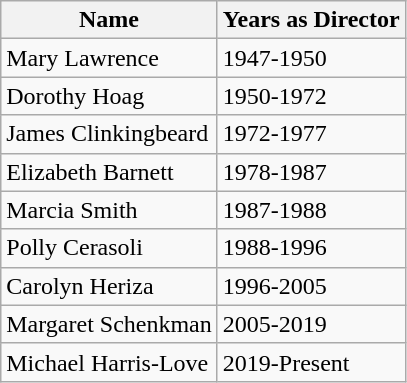<table class="wikitable floatright">
<tr>
<th>Name</th>
<th>Years as Director</th>
</tr>
<tr>
<td>Mary Lawrence</td>
<td>1947-1950</td>
</tr>
<tr>
<td>Dorothy Hoag</td>
<td>1950-1972</td>
</tr>
<tr>
<td>James Clinkingbeard</td>
<td>1972-1977</td>
</tr>
<tr>
<td>Elizabeth Barnett</td>
<td>1978-1987</td>
</tr>
<tr>
<td>Marcia Smith</td>
<td>1987-1988</td>
</tr>
<tr>
<td>Polly Cerasoli</td>
<td>1988-1996</td>
</tr>
<tr>
<td>Carolyn Heriza</td>
<td>1996-2005</td>
</tr>
<tr>
<td>Margaret Schenkman</td>
<td>2005-2019</td>
</tr>
<tr>
<td>Michael Harris-Love</td>
<td>2019-Present</td>
</tr>
</table>
